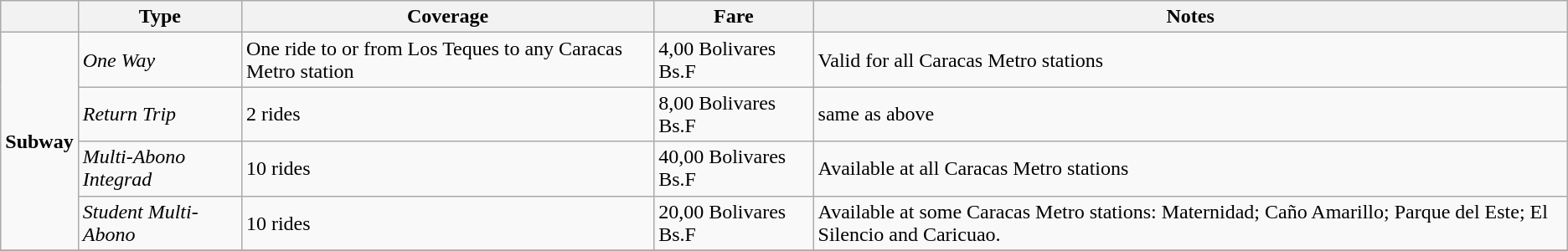<table class="wikitable" align="center">
<tr>
<th></th>
<th>Type</th>
<th>Coverage</th>
<th>Fare</th>
<th>Notes</th>
</tr>
<tr>
<td rowspan=4><strong>Subway</strong></td>
<td><em>One Way</em></td>
<td>One ride to or from Los Teques to any Caracas Metro station</td>
<td>4,00 Bolivares Bs.F</td>
<td>Valid for all Caracas Metro stations</td>
</tr>
<tr>
<td><em>Return Trip</em></td>
<td>2 rides</td>
<td>8,00 Bolivares Bs.F</td>
<td>same as above</td>
</tr>
<tr>
<td><em>Multi-Abono Integrad</em></td>
<td>10 rides</td>
<td>40,00 Bolivares Bs.F</td>
<td>Available at all Caracas Metro stations</td>
</tr>
<tr>
<td><em>Student Multi-Abono</em></td>
<td>10 rides</td>
<td>20,00 Bolivares Bs.F</td>
<td>Available at some Caracas Metro stations: Maternidad; Caño Amarillo; Parque del Este;  El Silencio and Caricuao.</td>
</tr>
<tr>
</tr>
</table>
